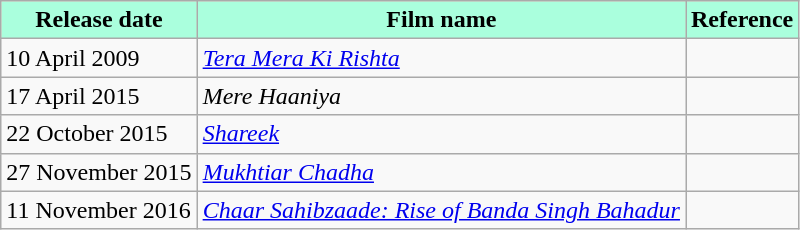<table class="wikitable">
<tr style="background:#ffc; text-align:center;">
<th style="background:#afd"><strong>Release date</strong></th>
<th style="background:#afd"><strong>Film name</strong></th>
<th style="background:#afd"><strong>Reference</strong></th>
</tr>
<tr>
<td>10 April 2009</td>
<td><em><a href='#'>Tera Mera Ki Rishta</a></em></td>
<td></td>
</tr>
<tr>
<td>17 April 2015</td>
<td><em>Mere Haaniya</em></td>
<td></td>
</tr>
<tr>
<td>22 October 2015</td>
<td><em><a href='#'>Shareek</a></em></td>
<td></td>
</tr>
<tr>
<td>27 November 2015</td>
<td><em><a href='#'>Mukhtiar Chadha</a></em></td>
<td></td>
</tr>
<tr>
<td>11 November 2016</td>
<td><em><a href='#'>Chaar Sahibzaade: Rise of Banda Singh Bahadur</a></em></td>
</tr>
</table>
